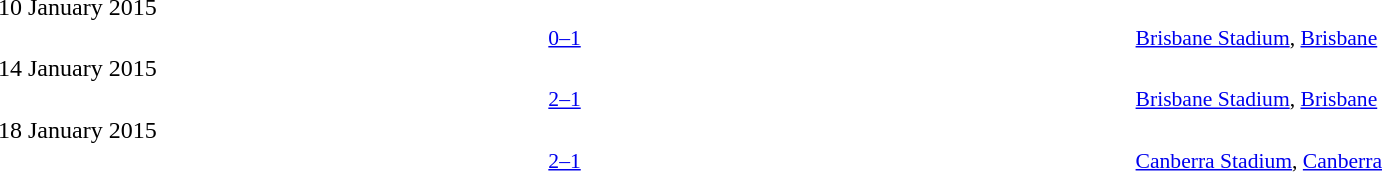<table style="width:100%" cellspacing="1">
<tr>
<th width=25%></th>
<th width=10%></th>
<th width=25%></th>
</tr>
<tr>
<td>10 January 2015</td>
</tr>
<tr style=font-size:90%>
<td align=right></td>
<td align=center><a href='#'>0–1</a></td>
<td></td>
<td><a href='#'>Brisbane Stadium</a>, <a href='#'>Brisbane</a></td>
</tr>
<tr>
<td>14 January 2015</td>
</tr>
<tr style=font-size:90%>
<td align=right></td>
<td align=center><a href='#'>2–1</a></td>
<td></td>
<td><a href='#'>Brisbane Stadium</a>, <a href='#'>Brisbane</a></td>
</tr>
<tr>
<td>18 January 2015</td>
</tr>
<tr style=font-size:90%>
<td align=right></td>
<td align=center><a href='#'>2–1</a></td>
<td></td>
<td><a href='#'>Canberra Stadium</a>, <a href='#'>Canberra</a></td>
</tr>
</table>
